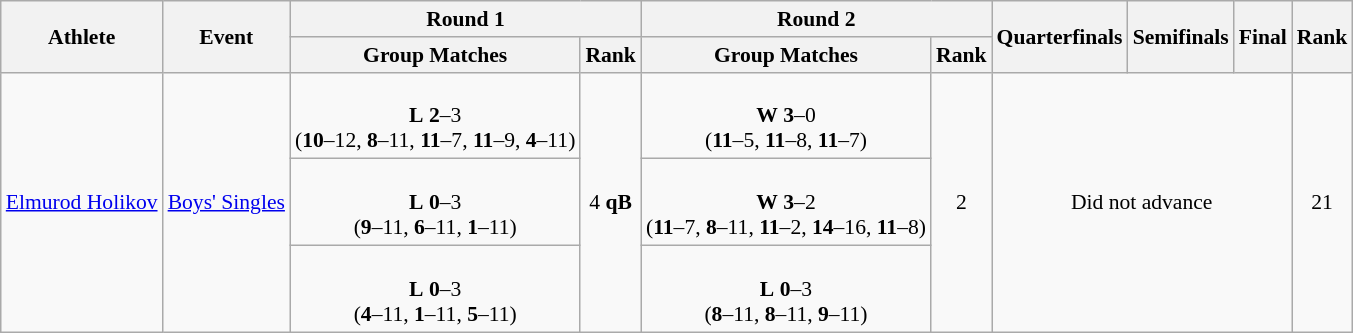<table class="wikitable" border="1" style="font-size:90%">
<tr>
<th rowspan=2>Athlete</th>
<th rowspan=2>Event</th>
<th colspan=2>Round 1</th>
<th colspan=2>Round 2</th>
<th rowspan=2>Quarterfinals</th>
<th rowspan=2>Semifinals</th>
<th rowspan=2>Final</th>
<th rowspan=2>Rank</th>
</tr>
<tr>
<th>Group Matches</th>
<th>Rank</th>
<th>Group Matches</th>
<th>Rank</th>
</tr>
<tr>
<td rowspan=3><a href='#'>Elmurod Holikov</a></td>
<td rowspan=3><a href='#'>Boys' Singles</a></td>
<td align=center> <br> <strong>L</strong> <strong>2</strong>–3 <br> (<strong>10</strong>–12, <strong>8</strong>–11, <strong>11</strong>–7, <strong>11</strong>–9, <strong>4</strong>–11)</td>
<td rowspan=3 align=center>4 <strong>qB</strong></td>
<td align=center> <br> <strong>W</strong> <strong>3</strong>–0 <br> (<strong>11</strong>–5, <strong>11</strong>–8, <strong>11</strong>–7)</td>
<td rowspan=3 align=center>2</td>
<td rowspan=3 colspan=3 align=center>Did not advance</td>
<td rowspan=3 align=center>21</td>
</tr>
<tr>
<td align=center> <br> <strong>L</strong> <strong>0</strong>–3 <br> (<strong>9</strong>–11, <strong>6</strong>–11, <strong>1</strong>–11)</td>
<td align=center> <br> <strong>W</strong> <strong>3</strong>–2 <br> (<strong>11</strong>–7, <strong>8</strong>–11, <strong>11</strong>–2, <strong>14</strong>–16, <strong>11</strong>–8)</td>
</tr>
<tr>
<td align=center> <br> <strong>L</strong> <strong>0</strong>–3 <br> (<strong>4</strong>–11, <strong>1</strong>–11, <strong>5</strong>–11)</td>
<td align=center> <br> <strong>L</strong> <strong>0</strong>–3 <br> (<strong>8</strong>–11, <strong>8</strong>–11, <strong>9</strong>–11)</td>
</tr>
</table>
